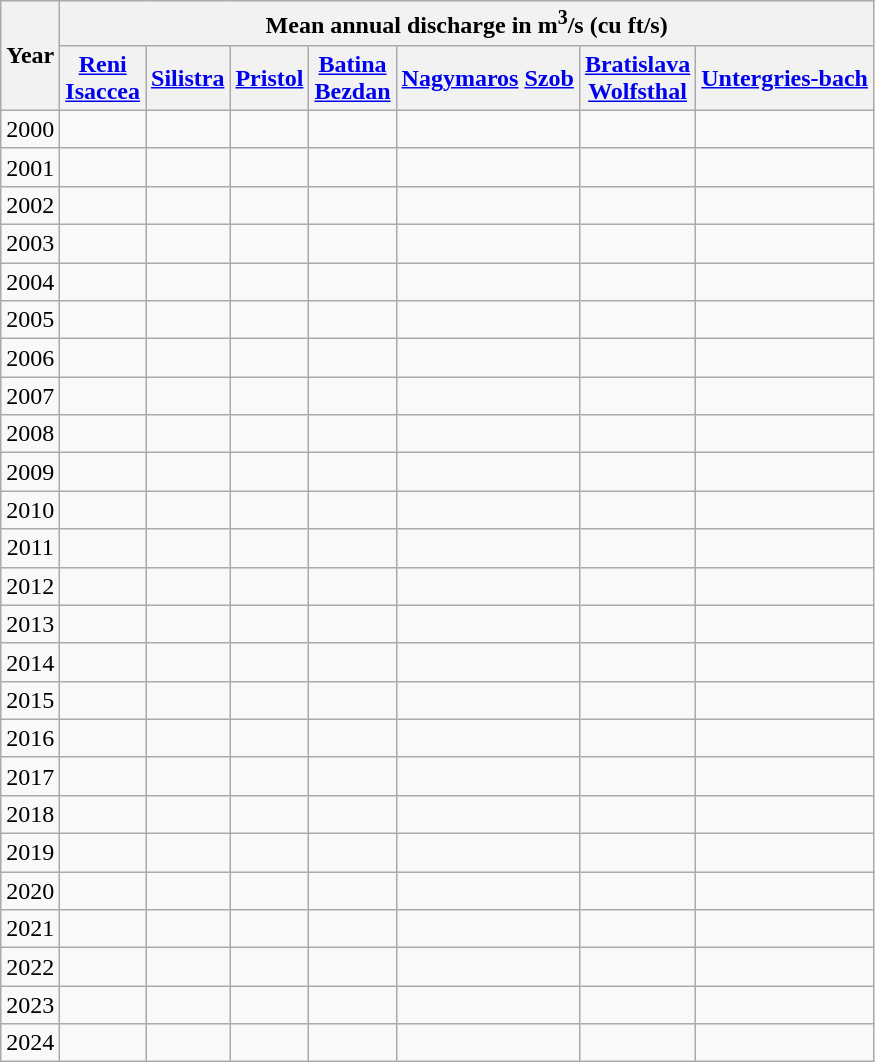<table class="wikitable" style="text-align:center;">
<tr>
<th rowspan="2">Year</th>
<th colspan="7">Mean annual discharge in m<sup>3</sup>/s (cu ft/s)</th>
</tr>
<tr>
<th><a href='#'>Reni</a><br><a href='#'>Isaccea</a></th>
<th><a href='#'>Silistra</a></th>
<th><a href='#'>Pristol</a></th>
<th><a href='#'>Batina</a><br><a href='#'>Bezdan</a></th>
<th><a href='#'>Nagymaros</a> <a href='#'>Szob</a></th>
<th><a href='#'>Bratislava</a><br><a href='#'>Wolfsthal</a></th>
<th><a href='#'>Untergries-bach</a></th>
</tr>
<tr>
<td>2000</td>
<td></td>
<td></td>
<td></td>
<td></td>
<td></td>
<td></td>
<td></td>
</tr>
<tr>
<td>2001</td>
<td></td>
<td></td>
<td></td>
<td></td>
<td></td>
<td></td>
<td></td>
</tr>
<tr>
<td>2002</td>
<td></td>
<td></td>
<td></td>
<td></td>
<td></td>
<td></td>
<td></td>
</tr>
<tr>
<td>2003</td>
<td></td>
<td></td>
<td></td>
<td></td>
<td></td>
<td></td>
<td></td>
</tr>
<tr>
<td>2004</td>
<td></td>
<td></td>
<td></td>
<td></td>
<td></td>
<td></td>
<td></td>
</tr>
<tr>
<td>2005</td>
<td></td>
<td></td>
<td></td>
<td></td>
<td></td>
<td></td>
<td></td>
</tr>
<tr>
<td>2006</td>
<td></td>
<td></td>
<td></td>
<td></td>
<td></td>
<td></td>
<td></td>
</tr>
<tr>
<td>2007</td>
<td></td>
<td></td>
<td></td>
<td></td>
<td></td>
<td></td>
<td></td>
</tr>
<tr>
<td>2008</td>
<td></td>
<td></td>
<td></td>
<td></td>
<td></td>
<td></td>
<td></td>
</tr>
<tr>
<td>2009</td>
<td></td>
<td></td>
<td></td>
<td></td>
<td></td>
<td></td>
<td></td>
</tr>
<tr>
<td>2010</td>
<td></td>
<td></td>
<td></td>
<td></td>
<td></td>
<td></td>
<td></td>
</tr>
<tr>
<td>2011</td>
<td></td>
<td></td>
<td></td>
<td></td>
<td></td>
<td></td>
<td></td>
</tr>
<tr>
<td>2012</td>
<td></td>
<td></td>
<td></td>
<td></td>
<td></td>
<td></td>
<td></td>
</tr>
<tr>
<td>2013</td>
<td></td>
<td></td>
<td></td>
<td></td>
<td></td>
<td></td>
<td></td>
</tr>
<tr>
<td>2014</td>
<td></td>
<td></td>
<td></td>
<td></td>
<td></td>
<td></td>
<td></td>
</tr>
<tr>
<td>2015</td>
<td></td>
<td></td>
<td></td>
<td></td>
<td></td>
<td></td>
<td></td>
</tr>
<tr>
<td>2016</td>
<td></td>
<td></td>
<td></td>
<td></td>
<td></td>
<td></td>
<td></td>
</tr>
<tr>
<td>2017</td>
<td></td>
<td></td>
<td></td>
<td></td>
<td></td>
<td></td>
<td></td>
</tr>
<tr>
<td>2018</td>
<td></td>
<td></td>
<td></td>
<td></td>
<td></td>
<td></td>
<td></td>
</tr>
<tr>
<td>2019</td>
<td></td>
<td></td>
<td></td>
<td></td>
<td></td>
<td></td>
<td></td>
</tr>
<tr>
<td>2020</td>
<td></td>
<td></td>
<td></td>
<td></td>
<td></td>
<td></td>
<td></td>
</tr>
<tr>
<td>2021</td>
<td></td>
<td></td>
<td></td>
<td></td>
<td></td>
<td></td>
<td></td>
</tr>
<tr>
<td>2022</td>
<td></td>
<td></td>
<td></td>
<td></td>
<td></td>
<td></td>
<td></td>
</tr>
<tr>
<td>2023</td>
<td></td>
<td></td>
<td></td>
<td></td>
<td></td>
<td></td>
<td></td>
</tr>
<tr>
<td>2024</td>
<td></td>
<td></td>
<td></td>
<td></td>
<td></td>
<td></td>
<td></td>
</tr>
</table>
